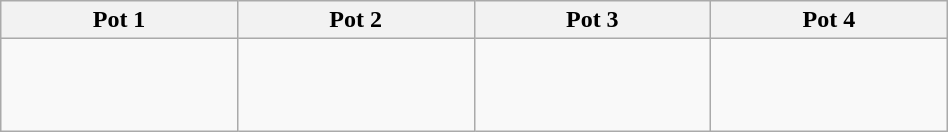<table class="wikitable" width=50%>
<tr>
<th style="width: 25%;">Pot 1</th>
<th style="width: 25%;">Pot 2</th>
<th style="width: 25%;">Pot 3</th>
<th style="width: 25%;">Pot 4</th>
</tr>
<tr>
<td><br><br><br></td>
<td><br><br><br></td>
<td><br><br><br></td>
<td><br><br><br></td>
</tr>
</table>
